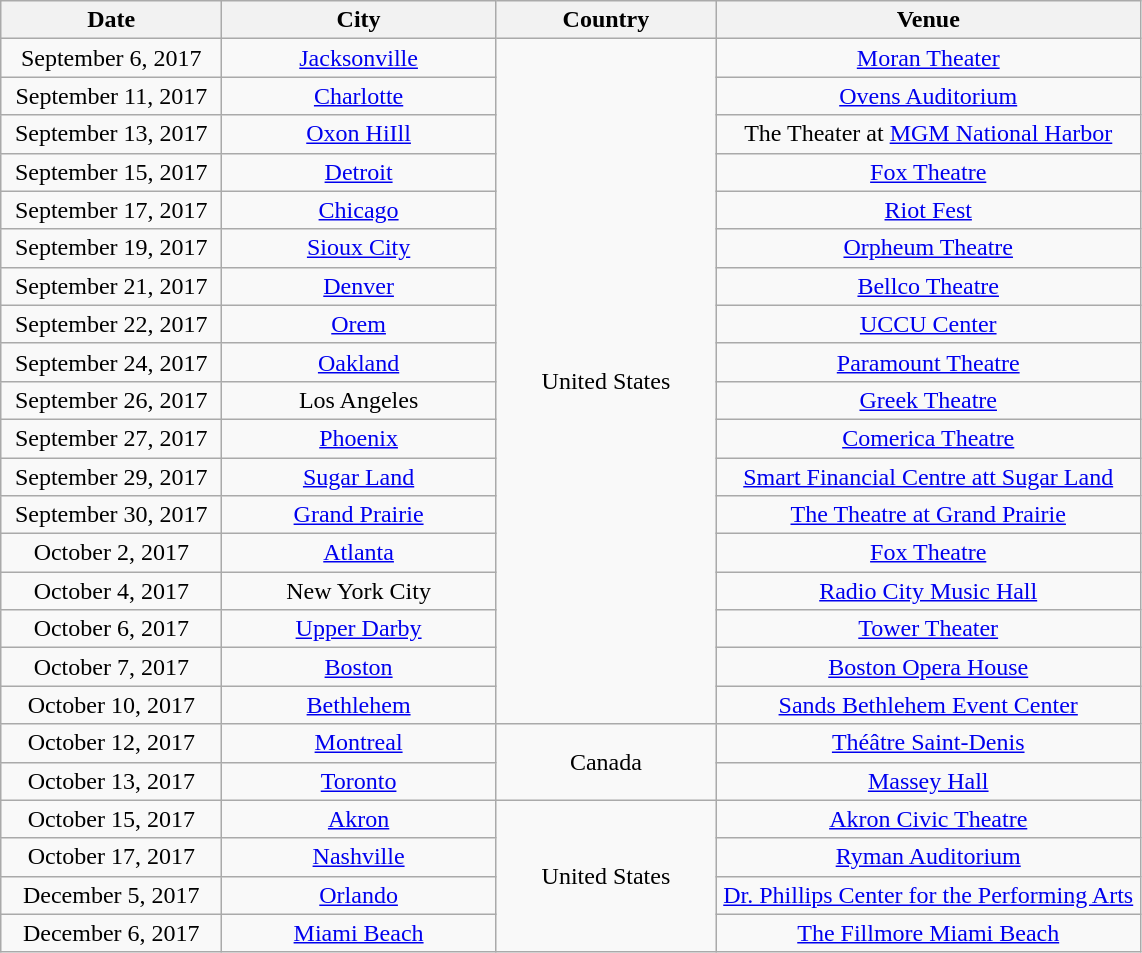<table class="wikitable" style="text-align:center;">
<tr>
<th style="width:140px;">Date</th>
<th style="width:175px;">City</th>
<th style="width:140px;">Country</th>
<th style="width:275px;">Venue</th>
</tr>
<tr>
<td>September 6, 2017</td>
<td><a href='#'>Jacksonville</a></td>
<td rowspan="18">United States</td>
<td><a href='#'>Moran Theater</a></td>
</tr>
<tr>
<td>September 11, 2017</td>
<td><a href='#'>Charlotte</a></td>
<td><a href='#'>Ovens Auditorium</a></td>
</tr>
<tr>
<td>September 13, 2017</td>
<td><a href='#'>Oxon HiIll</a></td>
<td>The Theater at <a href='#'>MGM National Harbor</a></td>
</tr>
<tr>
<td>September 15, 2017</td>
<td><a href='#'>Detroit</a></td>
<td><a href='#'>Fox Theatre</a></td>
</tr>
<tr>
<td>September 17, 2017</td>
<td><a href='#'>Chicago</a></td>
<td><a href='#'>Riot Fest</a></td>
</tr>
<tr>
<td>September 19, 2017</td>
<td><a href='#'>Sioux City</a></td>
<td><a href='#'>Orpheum Theatre</a></td>
</tr>
<tr>
<td>September 21, 2017</td>
<td><a href='#'>Denver</a></td>
<td><a href='#'>Bellco Theatre</a></td>
</tr>
<tr>
<td>September 22, 2017</td>
<td><a href='#'>Orem</a></td>
<td><a href='#'>UCCU Center</a></td>
</tr>
<tr>
<td>September 24, 2017</td>
<td><a href='#'>Oakland</a></td>
<td><a href='#'>Paramount Theatre</a></td>
</tr>
<tr>
<td>September 26, 2017</td>
<td>Los Angeles</td>
<td><a href='#'>Greek Theatre</a></td>
</tr>
<tr>
<td>September 27, 2017</td>
<td><a href='#'>Phoenix</a></td>
<td><a href='#'>Comerica Theatre</a></td>
</tr>
<tr>
<td>September 29, 2017</td>
<td><a href='#'>Sugar Land</a></td>
<td><a href='#'>Smart Financial Centre att Sugar Land</a></td>
</tr>
<tr>
<td>September 30, 2017</td>
<td><a href='#'>Grand Prairie</a></td>
<td><a href='#'>The Theatre at Grand Prairie</a></td>
</tr>
<tr>
<td>October 2, 2017</td>
<td><a href='#'>Atlanta</a></td>
<td><a href='#'>Fox Theatre</a></td>
</tr>
<tr>
<td>October 4, 2017</td>
<td>New York City</td>
<td><a href='#'>Radio City Music Hall</a></td>
</tr>
<tr>
<td>October 6, 2017</td>
<td><a href='#'>Upper Darby</a></td>
<td><a href='#'>Tower Theater</a></td>
</tr>
<tr>
<td>October 7, 2017</td>
<td><a href='#'>Boston</a></td>
<td><a href='#'>Boston Opera House</a></td>
</tr>
<tr>
<td>October 10, 2017</td>
<td><a href='#'>Bethlehem</a></td>
<td><a href='#'>Sands Bethlehem Event Center</a></td>
</tr>
<tr>
<td>October 12, 2017</td>
<td><a href='#'>Montreal</a></td>
<td rowspan="2">Canada</td>
<td><a href='#'>Théâtre Saint-Denis</a></td>
</tr>
<tr>
<td>October 13, 2017</td>
<td><a href='#'>Toronto</a></td>
<td><a href='#'>Massey Hall</a></td>
</tr>
<tr>
<td>October 15, 2017</td>
<td><a href='#'>Akron</a></td>
<td rowspan="4">United States</td>
<td><a href='#'>Akron Civic Theatre</a></td>
</tr>
<tr>
<td>October 17, 2017</td>
<td><a href='#'>Nashville</a></td>
<td><a href='#'>Ryman Auditorium</a></td>
</tr>
<tr>
<td>December 5, 2017</td>
<td><a href='#'>Orlando</a></td>
<td><a href='#'>Dr. Phillips Center for the Performing Arts</a></td>
</tr>
<tr>
<td>December 6, 2017</td>
<td><a href='#'>Miami Beach</a></td>
<td><a href='#'>The Fillmore Miami Beach</a></td>
</tr>
</table>
